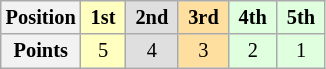<table class="wikitable" style="font-size:85%; text-align:center">
<tr>
<th>Position</th>
<td style="background:#ffffbf;"> <strong>1st</strong> </td>
<td style="background:#dfdfdf;"> <strong>2nd</strong> </td>
<td style="background:#ffdf9f;"> <strong>3rd</strong> </td>
<td style="background:#dfffdf;"> <strong>4th</strong> </td>
<td style="background:#dfffdf;"> <strong>5th</strong> </td>
</tr>
<tr>
<th>Points</th>
<td style="background:#ffffbf;">5</td>
<td style="background:#dfdfdf;">4</td>
<td style="background:#ffdf9f;">3</td>
<td style="background:#dfffdf;">2</td>
<td style="background:#dfffdf;">1</td>
</tr>
</table>
